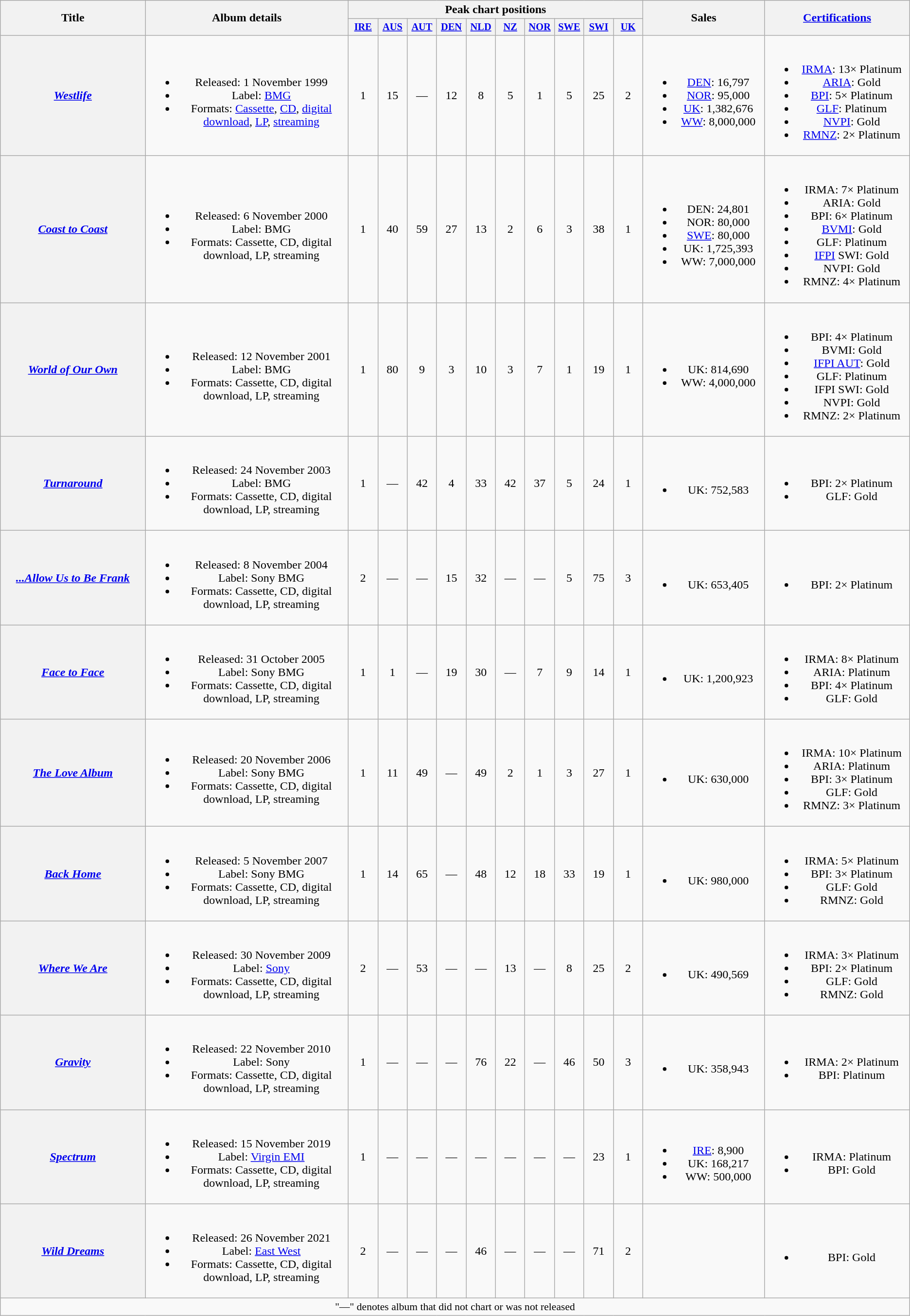<table class="wikitable plainrowheaders" style="text-align:center;" border="1">
<tr>
<th scope="col" rowspan="2" style="width:12em;">Title</th>
<th scope="col" rowspan="2" style="width:17em;">Album details</th>
<th scope="col" colspan="10">Peak chart positions</th>
<th scope="col" rowspan="2" style="width:10em;">Sales</th>
<th scope="col" rowspan="2" style="width:12em;"><a href='#'>Certifications</a></th>
</tr>
<tr>
<th scope="col" style="width:2.5em;font-size:85%;"><a href='#'>IRE</a><br></th>
<th scope="col" style="width:2.5em;font-size:85%;"><a href='#'>AUS</a><br></th>
<th scope="col" style="width:2.5em;font-size:85%;"><a href='#'>AUT</a><br></th>
<th scope="col" style="width:2.5em;font-size:85%;"><a href='#'>DEN</a><br></th>
<th scope="col" style="width:2.5em;font-size:85%;"><a href='#'>NLD</a><br></th>
<th scope="col" style="width:2.5em;font-size:85%;"><a href='#'>NZ</a><br></th>
<th scope="col" style="width:2.5em;font-size:85%;"><a href='#'>NOR</a><br></th>
<th scope="col" style="width:2.5em;font-size:85%;"><a href='#'>SWE</a><br></th>
<th scope="col" style="width:2.5em;font-size:85%;"><a href='#'>SWI</a><br></th>
<th scope="col" style="width:2.5em;font-size:85%;"><a href='#'>UK</a><br></th>
</tr>
<tr>
<th scope="row"><em><a href='#'>Westlife</a></em></th>
<td><br><ul><li>Released: 1 November 1999</li><li>Label: <a href='#'>BMG</a></li><li>Formats: <a href='#'>Cassette</a>, <a href='#'>CD</a>, <a href='#'>digital download</a>, <a href='#'>LP</a>, <a href='#'>streaming</a></li></ul></td>
<td>1</td>
<td>15</td>
<td>—</td>
<td>12</td>
<td>8</td>
<td>5</td>
<td>1</td>
<td>5</td>
<td>25</td>
<td>2</td>
<td><br><ul><li><a href='#'>DEN</a>: 16,797</li><li><a href='#'>NOR</a>: 95,000</li><li><a href='#'>UK</a>: 1,382,676</li><li><a href='#'>WW</a>: 8,000,000</li></ul></td>
<td><br><ul><li><a href='#'>IRMA</a>: 13× Platinum</li><li><a href='#'>ARIA</a>: Gold</li><li><a href='#'>BPI</a>: 5× Platinum</li><li><a href='#'>GLF</a>: Platinum</li><li><a href='#'>NVPI</a>: Gold</li><li><a href='#'>RMNZ</a>: 2× Platinum</li></ul></td>
</tr>
<tr>
<th scope="row"><em><a href='#'>Coast to Coast</a></em></th>
<td><br><ul><li>Released: 6 November 2000</li><li>Label: BMG</li><li>Formats: Cassette, CD, digital download, LP, streaming</li></ul></td>
<td>1</td>
<td>40</td>
<td>59</td>
<td>27</td>
<td>13</td>
<td>2</td>
<td>6</td>
<td>3</td>
<td>38</td>
<td>1</td>
<td><br><ul><li>DEN: 24,801</li><li>NOR: 80,000</li><li><a href='#'>SWE</a>: 80,000</li><li>UK: 1,725,393</li><li>WW: 7,000,000</li></ul></td>
<td><br><ul><li>IRMA: 7× Platinum</li><li>ARIA: Gold</li><li>BPI: 6× Platinum</li><li><a href='#'>BVMI</a>: Gold</li><li>GLF: Platinum</li><li><a href='#'>IFPI</a> SWI: Gold</li><li>NVPI: Gold</li><li>RMNZ: 4× Platinum</li></ul></td>
</tr>
<tr>
<th scope="row"><em><a href='#'>World of Our Own</a></em></th>
<td><br><ul><li>Released: 12 November 2001</li><li>Label: BMG</li><li>Formats: Cassette, CD, digital download, LP, streaming</li></ul></td>
<td>1</td>
<td>80</td>
<td>9</td>
<td>3</td>
<td>10</td>
<td>3</td>
<td>7</td>
<td>1</td>
<td>19</td>
<td>1</td>
<td><br><ul><li>UK: 814,690</li><li>WW: 4,000,000</li></ul></td>
<td><br><ul><li>BPI: 4× Platinum</li><li>BVMI: Gold</li><li><a href='#'>IFPI AUT</a>: Gold</li><li>GLF: Platinum</li><li>IFPI SWI: Gold</li><li>NVPI: Gold</li><li>RMNZ: 2× Platinum</li></ul></td>
</tr>
<tr>
<th scope="row"><em><a href='#'>Turnaround</a></em></th>
<td><br><ul><li>Released: 24 November 2003</li><li>Label: BMG</li><li>Formats: Cassette, CD, digital download, LP, streaming</li></ul></td>
<td>1</td>
<td>—</td>
<td>42</td>
<td>4</td>
<td>33</td>
<td>42</td>
<td>37</td>
<td>5</td>
<td>24</td>
<td>1</td>
<td><br><ul><li>UK: 752,583</li></ul></td>
<td><br><ul><li>BPI: 2× Platinum</li><li>GLF: Gold</li></ul></td>
</tr>
<tr>
<th scope="row"><em><a href='#'>...Allow Us to Be Frank</a></em></th>
<td><br><ul><li>Released: 8 November 2004</li><li>Label: Sony BMG</li><li>Formats: Cassette, CD, digital download, LP, streaming</li></ul></td>
<td>2</td>
<td>—</td>
<td>—</td>
<td>15</td>
<td>32</td>
<td>—</td>
<td>—</td>
<td>5</td>
<td>75</td>
<td>3</td>
<td><br><ul><li>UK: 653,405</li></ul></td>
<td><br><ul><li>BPI: 2× Platinum</li></ul></td>
</tr>
<tr>
<th scope="row"><em><a href='#'>Face to Face</a></em></th>
<td><br><ul><li>Released: 31 October 2005</li><li>Label: Sony BMG</li><li>Formats: Cassette, CD, digital download, LP, streaming</li></ul></td>
<td>1</td>
<td>1</td>
<td>—</td>
<td>19</td>
<td>30</td>
<td>—</td>
<td>7</td>
<td>9</td>
<td>14</td>
<td>1</td>
<td><br><ul><li>UK: 1,200,923</li></ul></td>
<td><br><ul><li>IRMA: 8× Platinum</li><li>ARIA: Platinum</li><li>BPI: 4× Platinum</li><li>GLF: Gold</li></ul></td>
</tr>
<tr>
<th scope="row"><em><a href='#'>The Love Album</a></em></th>
<td><br><ul><li>Released: 20 November 2006</li><li>Label: Sony BMG</li><li>Formats: Cassette, CD, digital download, LP, streaming</li></ul></td>
<td>1</td>
<td>11</td>
<td>49</td>
<td>—</td>
<td>49</td>
<td>2</td>
<td>1</td>
<td>3</td>
<td>27</td>
<td>1</td>
<td><br><ul><li>UK: 630,000</li></ul></td>
<td><br><ul><li>IRMA: 10× Platinum</li><li>ARIA: Platinum</li><li>BPI: 3× Platinum</li><li>GLF: Gold</li><li>RMNZ: 3× Platinum</li></ul></td>
</tr>
<tr>
<th scope="row"><em><a href='#'>Back Home</a></em></th>
<td><br><ul><li>Released: 5 November 2007</li><li>Label: Sony BMG</li><li>Formats: Cassette, CD, digital download, LP, streaming</li></ul></td>
<td>1</td>
<td>14</td>
<td>65</td>
<td>—</td>
<td>48</td>
<td>12</td>
<td>18</td>
<td>33</td>
<td>19</td>
<td>1</td>
<td><br><ul><li>UK: 980,000</li></ul></td>
<td><br><ul><li>IRMA: 5× Platinum</li><li>BPI: 3× Platinum</li><li>GLF: Gold</li><li>RMNZ: Gold</li></ul></td>
</tr>
<tr>
<th scope="row"><em><a href='#'>Where We Are</a></em></th>
<td><br><ul><li>Released: 30 November 2009</li><li>Label: <a href='#'>Sony</a></li><li>Formats: Cassette, CD, digital download, LP, streaming</li></ul></td>
<td>2</td>
<td>—</td>
<td>53</td>
<td>—</td>
<td>—</td>
<td>13</td>
<td>—</td>
<td>8</td>
<td>25</td>
<td>2</td>
<td><br><ul><li>UK: 490,569</li></ul></td>
<td><br><ul><li>IRMA: 3× Platinum</li><li>BPI: 2× Platinum</li><li>GLF: Gold</li><li>RMNZ: Gold</li></ul></td>
</tr>
<tr>
<th scope="row"><em><a href='#'>Gravity</a></em></th>
<td><br><ul><li>Released: 22 November 2010</li><li>Label: Sony</li><li>Formats: Cassette, CD, digital download, LP, streaming</li></ul></td>
<td>1</td>
<td>—</td>
<td>—</td>
<td>—</td>
<td>76</td>
<td>22</td>
<td>—</td>
<td>46</td>
<td>50</td>
<td>3</td>
<td><br><ul><li>UK: 358,943</li></ul></td>
<td><br><ul><li>IRMA: 2× Platinum</li><li>BPI: Platinum</li></ul></td>
</tr>
<tr>
<th scope="row"><em><a href='#'>Spectrum</a></em></th>
<td><br><ul><li>Released: 15 November 2019</li><li>Label: <a href='#'>Virgin EMI</a></li><li>Formats: Cassette, CD, digital download, LP, streaming</li></ul></td>
<td>1</td>
<td>—</td>
<td>—</td>
<td>—</td>
<td>—</td>
<td>—</td>
<td>—</td>
<td>—</td>
<td>23</td>
<td>1</td>
<td><br><ul><li><a href='#'>IRE</a>: 8,900</li><li>UK: 168,217</li><li>WW: 500,000</li></ul></td>
<td><br><ul><li>IRMA: Platinum</li><li>BPI: Gold</li></ul></td>
</tr>
<tr>
<th scope="row"><em><a href='#'>Wild Dreams</a></em></th>
<td><br><ul><li>Released: 26 November 2021</li><li>Label: <a href='#'>East West</a></li><li>Formats: Cassette, CD, digital download, LP, streaming</li></ul></td>
<td>2</td>
<td>—</td>
<td>—</td>
<td>—</td>
<td>46</td>
<td>—</td>
<td>—</td>
<td>—</td>
<td>71</td>
<td>2</td>
<td></td>
<td><br><ul><li>BPI: Gold</li></ul></td>
</tr>
<tr>
<td colspan="14" style="text-align:center; font-size:90%;">"—" denotes album that did not chart or was not released</td>
</tr>
</table>
